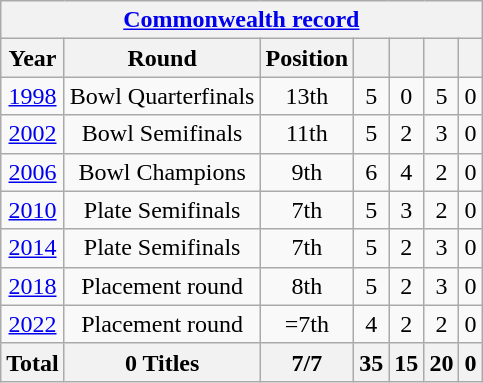<table class="wikitable" style="text-align: center;">
<tr>
<th colspan=7><a href='#'>Commonwealth record</a></th>
</tr>
<tr>
<th>Year</th>
<th>Round</th>
<th>Position</th>
<th></th>
<th></th>
<th></th>
<th></th>
</tr>
<tr>
<td> <a href='#'>1998</a></td>
<td>Bowl Quarterfinals</td>
<td>13th</td>
<td>5</td>
<td>0</td>
<td>5</td>
<td>0</td>
</tr>
<tr>
<td> <a href='#'>2002</a></td>
<td>Bowl Semifinals</td>
<td>11th</td>
<td>5</td>
<td>2</td>
<td>3</td>
<td>0</td>
</tr>
<tr>
<td> <a href='#'>2006</a></td>
<td>Bowl Champions</td>
<td>9th</td>
<td>6</td>
<td>4</td>
<td>2</td>
<td>0</td>
</tr>
<tr>
<td> <a href='#'>2010</a></td>
<td>Plate Semifinals</td>
<td>7th</td>
<td>5</td>
<td>3</td>
<td>2</td>
<td>0</td>
</tr>
<tr>
<td> <a href='#'>2014</a></td>
<td>Plate Semifinals</td>
<td>7th</td>
<td>5</td>
<td>2</td>
<td>3</td>
<td>0</td>
</tr>
<tr>
<td> <a href='#'>2018</a></td>
<td>Placement round</td>
<td>8th</td>
<td>5</td>
<td>2</td>
<td>3</td>
<td>0</td>
</tr>
<tr>
<td> <a href='#'>2022</a></td>
<td>Placement round</td>
<td>=7th</td>
<td>4</td>
<td>2</td>
<td>2</td>
<td>0</td>
</tr>
<tr>
<th>Total</th>
<th>0 Titles</th>
<th>7/7</th>
<th>35</th>
<th>15</th>
<th>20</th>
<th>0</th>
</tr>
</table>
